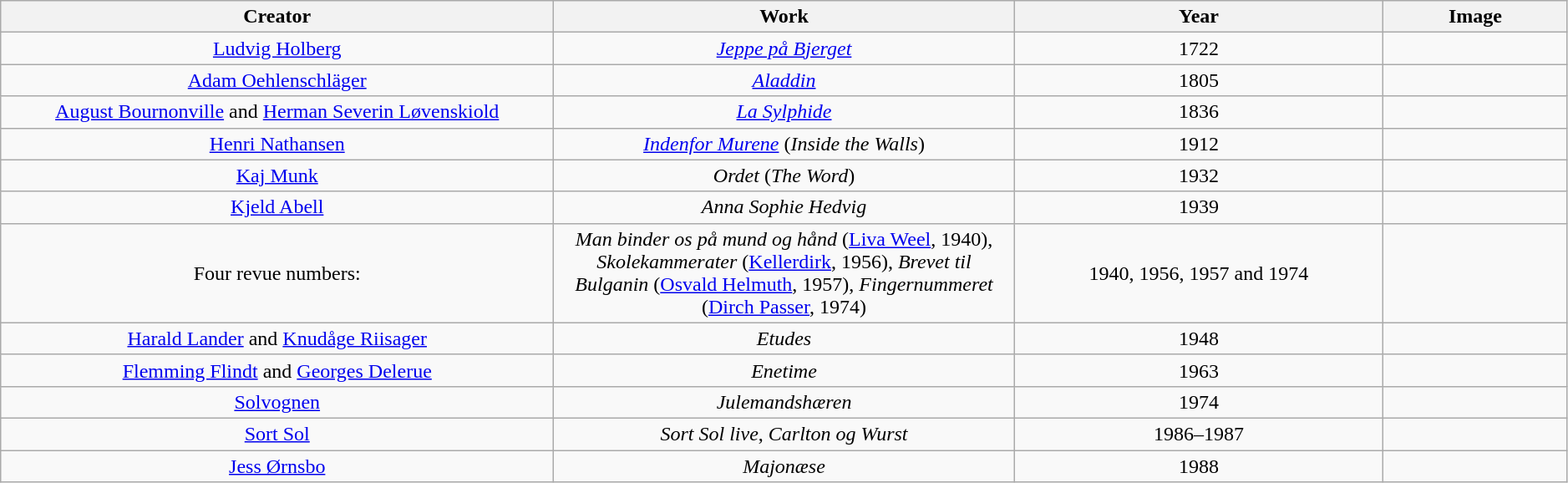<table style="text-align:center; width:99%" class="wikitable">
<tr>
<th width=30%>Creator</th>
<th width=25%>Work</th>
<th width=20%>Year</th>
<th width=10%>Image</th>
</tr>
<tr>
<td><a href='#'>Ludvig Holberg</a></td>
<td><em><a href='#'>Jeppe på Bjerget</a></em></td>
<td>1722</td>
<td></td>
</tr>
<tr>
<td><a href='#'>Adam Oehlenschläger</a></td>
<td><em><a href='#'>Aladdin</a></em></td>
<td>1805</td>
<td></td>
</tr>
<tr>
<td><a href='#'>August Bournonville</a> and <a href='#'>Herman Severin Løvenskiold</a></td>
<td><em><a href='#'>La Sylphide</a></em></td>
<td>1836</td>
<td></td>
</tr>
<tr>
<td><a href='#'>Henri Nathansen</a></td>
<td><em><a href='#'>Indenfor Murene</a></em> (<em>Inside the Walls</em>)</td>
<td>1912</td>
<td></td>
</tr>
<tr>
<td><a href='#'>Kaj Munk</a></td>
<td><em>Ordet</em> (<em>The Word</em>)</td>
<td>1932</td>
<td></td>
</tr>
<tr>
<td><a href='#'>Kjeld Abell</a></td>
<td><em>Anna Sophie Hedvig</em></td>
<td>1939</td>
<td></td>
</tr>
<tr>
<td>Four revue numbers:</td>
<td><em>Man binder os på mund og hånd</em> (<a href='#'>Liva Weel</a>, 1940), <em>Skolekammerater</em> (<a href='#'>Kellerdirk</a>, 1956), <em>Brevet til Bulganin</em> (<a href='#'>Osvald Helmuth</a>, 1957), <em>Fingernummeret</em> (<a href='#'>Dirch Passer</a>, 1974)</td>
<td>1940, 1956, 1957 and 1974</td>
<td></td>
</tr>
<tr>
<td><a href='#'>Harald Lander</a> and <a href='#'>Knudåge Riisager</a></td>
<td><em>Etudes</em></td>
<td>1948</td>
<td></td>
</tr>
<tr>
<td><a href='#'>Flemming Flindt</a> and <a href='#'>Georges Delerue</a></td>
<td><em>Enetime</em></td>
<td>1963</td>
<td></td>
</tr>
<tr>
<td><a href='#'>Solvognen</a></td>
<td><em>Julemandshæren</em></td>
<td>1974</td>
<td></td>
</tr>
<tr>
<td><a href='#'>Sort Sol</a></td>
<td><em>Sort Sol live</em>, <em>Carlton og Wurst</em></td>
<td>1986–1987</td>
<td></td>
</tr>
<tr>
<td><a href='#'>Jess Ørnsbo</a></td>
<td><em>Majonæse</em></td>
<td>1988</td>
<td></td>
</tr>
</table>
